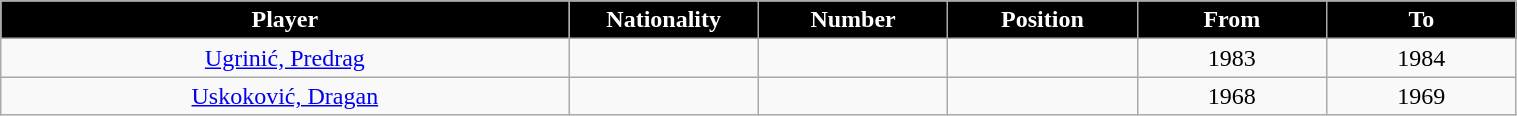<table class="wikitable" style="text-align:center" width="80%">
<tr>
<th style="background:black;color:white;" width="30%">Player</th>
<th style="background:black;color:white;" width="10%">Nationality</th>
<th style="background:black;color:white;" width="10%">Number</th>
<th style="background:black;color:white;" width="10%">Position</th>
<th style="background:black;color:white;" width="10%">From</th>
<th style="background:black;color:white;" width="10%">To</th>
</tr>
<tr>
<td><a href='#'>Ugrinić, Predrag</a></td>
<td></td>
<td></td>
<td></td>
<td>1983</td>
<td>1984</td>
</tr>
<tr>
<td><a href='#'>Uskoković, Dragan</a></td>
<td></td>
<td></td>
<td></td>
<td>1968</td>
<td>1969</td>
</tr>
</table>
